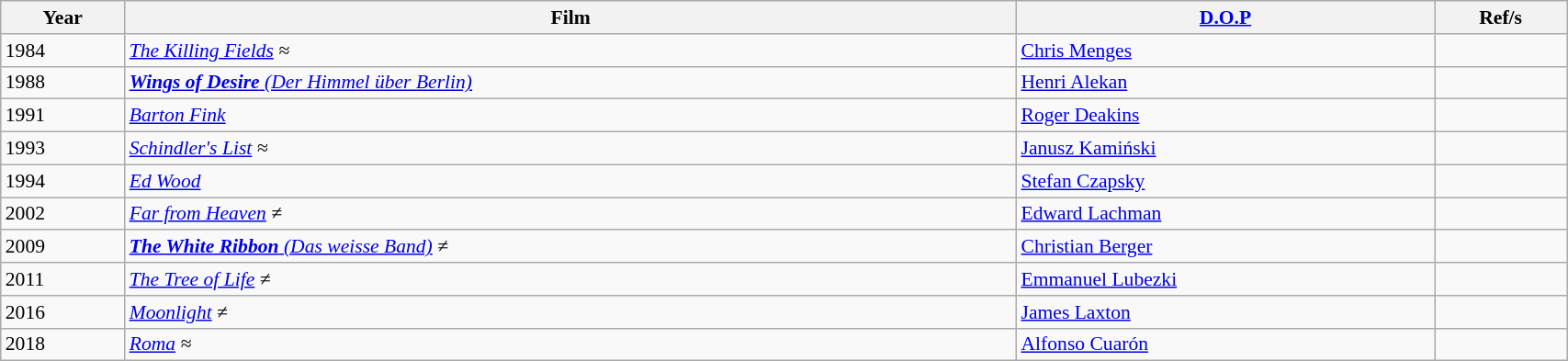<table class="wikitable sortable" style="width:90%; font-size:90%; white-space:nowrap;">
<tr>
<th>Year</th>
<th>Film</th>
<th><a href='#'>D.O.P</a></th>
<th>Ref/s</th>
</tr>
<tr>
<td>1984</td>
<td><em><a href='#'>The Killing Fields</a> ≈</em></td>
<td><a href='#'>Chris Menges</a></td>
<td></td>
</tr>
<tr>
<td>1988</td>
<td><em><a href='#'><strong>Wings of Desire</strong> (Der Himmel über Berlin)</a></em></td>
<td><a href='#'>Henri Alekan</a></td>
<td></td>
</tr>
<tr>
<td>1991</td>
<td><em><a href='#'>Barton Fink</a></em></td>
<td><a href='#'>Roger Deakins</a></td>
<td></td>
</tr>
<tr>
<td>1993</td>
<td><em><a href='#'>Schindler's List</a> ≈</em></td>
<td><a href='#'>Janusz Kamiński</a></td>
<td></td>
</tr>
<tr>
<td>1994</td>
<td><a href='#'><em>Ed Wood</em></a></td>
<td><a href='#'>Stefan Czapsky</a></td>
<td></td>
</tr>
<tr>
<td>2002</td>
<td><em><a href='#'>Far from Heaven</a> ≠</em></td>
<td><a href='#'>Edward Lachman</a></td>
<td></td>
</tr>
<tr>
<td>2009</td>
<td><em><a href='#'><strong>The White Ribbon</strong> (Das weisse Band)</a> ≠</em></td>
<td><a href='#'>Christian Berger</a></td>
<td></td>
</tr>
<tr>
<td>2011</td>
<td><em><a href='#'>The Tree of Life</a> ≠</em></td>
<td><a href='#'>Emmanuel Lubezki</a></td>
<td></td>
</tr>
<tr>
<td>2016</td>
<td><em><a href='#'>Moonlight</a> ≠</em></td>
<td><a href='#'>James Laxton</a></td>
<td></td>
</tr>
<tr>
<td>2018</td>
<td><em><a href='#'>Roma</a> ≈</em></td>
<td><a href='#'>Alfonso Cuarón</a></td>
<td></td>
</tr>
</table>
